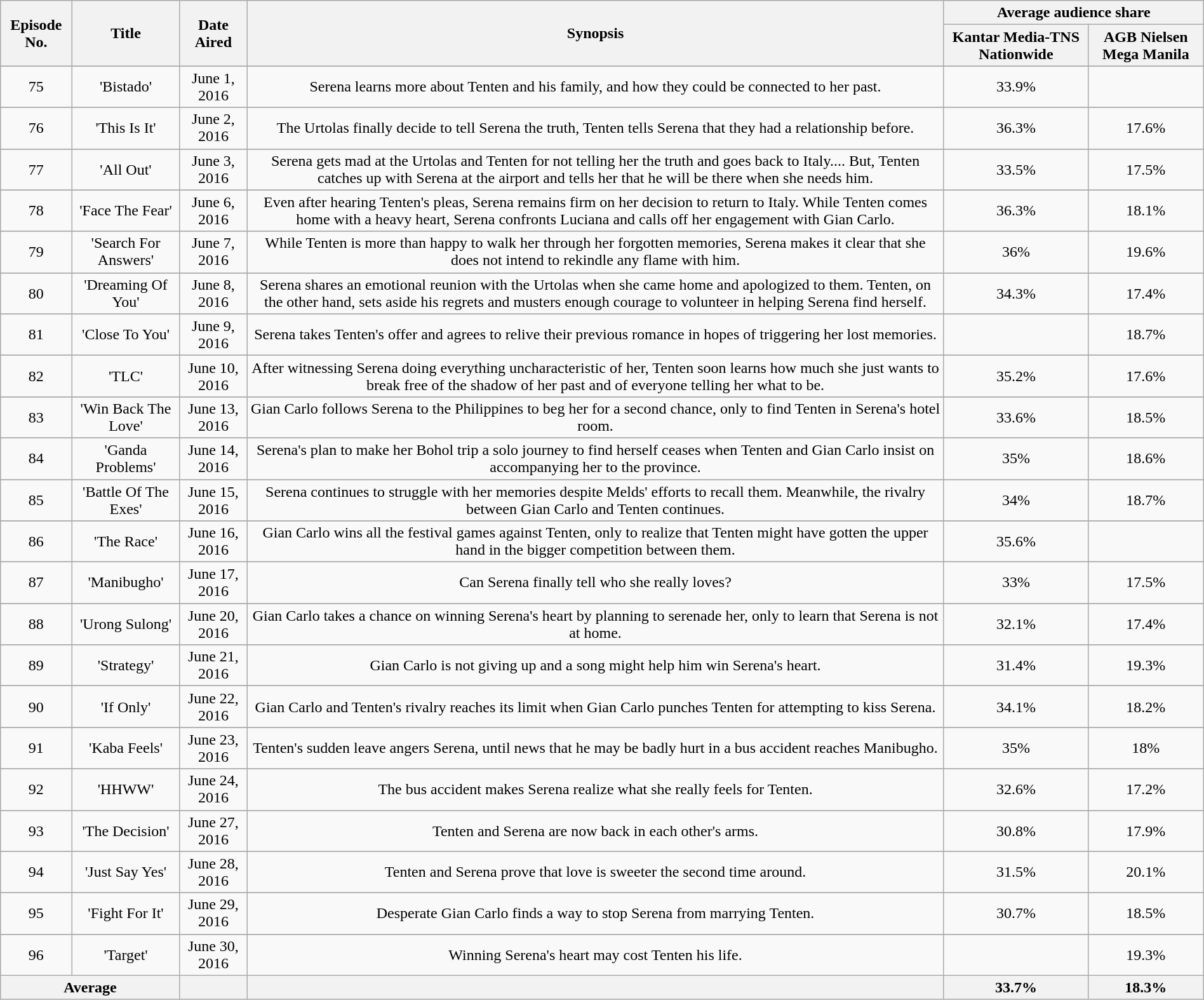<table class="wikitable" style="text-align:center; font-size:100%; line-height:18px;"  width="100%">
<tr>
<th rowspan="2">Episode No.</th>
<th rowspan="2">Title</th>
<th rowspan="2">Date Aired</th>
<th rowspan="2">Synopsis</th>
<th colspan="2">Average audience share</th>
</tr>
<tr>
<th>Kantar Media-TNS Nationwide</th>
<th>AGB Nielsen Mega Manila</th>
</tr>
<tr>
</tr>
<tr>
<td>75</td>
<td>'Bistado'</td>
<td>June 1, 2016</td>
<td>Serena learns more about Tenten and his family, and how they could be connected to her past.</td>
<td>33.9%</td>
<td></td>
</tr>
<tr>
</tr>
<tr>
<td>76</td>
<td>'This Is It'</td>
<td>June 2, 2016</td>
<td>The Urtolas finally decide to tell Serena the truth, Tenten tells Serena that they had a relationship before.</td>
<td>36.3%</td>
<td>17.6%</td>
</tr>
<tr>
</tr>
<tr>
<td>77</td>
<td>'All Out'</td>
<td>June 3, 2016</td>
<td>Serena gets mad at the Urtolas and Tenten for not telling her the truth and goes back to Italy.... But, Tenten catches up with Serena at the airport and tells her that he will be there when she needs him.</td>
<td>33.5%</td>
<td>17.5%</td>
</tr>
<tr>
</tr>
<tr>
<td>78</td>
<td>'Face The Fear'</td>
<td>June 6, 2016</td>
<td>Even after hearing Tenten's pleas, Serena remains firm on her decision to return to Italy. While Tenten comes home with a heavy heart, Serena confronts Luciana and calls off her engagement with Gian Carlo.</td>
<td>36.3%</td>
<td>18.1%</td>
</tr>
<tr>
</tr>
<tr>
<td>79</td>
<td>'Search For Answers'</td>
<td>June 7, 2016</td>
<td>While Tenten is more than happy to walk her through her forgotten memories, Serena makes it clear that she does not intend to rekindle any flame with him.</td>
<td>36%</td>
<td>19.6%</td>
</tr>
<tr>
</tr>
<tr>
<td>80</td>
<td>'Dreaming Of You'</td>
<td>June 8, 2016</td>
<td>Serena shares an emotional reunion with the Urtolas when she came home and apologized to them. Tenten, on the other hand, sets aside his regrets and musters enough courage to volunteer in helping Serena find herself.</td>
<td>34.3%</td>
<td>17.4%</td>
</tr>
<tr>
</tr>
<tr>
<td>81</td>
<td>'Close To You'</td>
<td>June 9, 2016</td>
<td>Serena takes Tenten's offer and agrees to relive their previous romance in hopes of triggering her lost memories.</td>
<td></td>
<td>18.7%</td>
</tr>
<tr>
</tr>
<tr>
<td>82</td>
<td>'TLC'</td>
<td>June 10, 2016</td>
<td>After witnessing Serena doing everything uncharacteristic of her, Tenten soon learns how much she just wants to break free of the shadow of her past and of everyone telling her what to be.</td>
<td>35.2%</td>
<td>17.6%</td>
</tr>
<tr>
</tr>
<tr>
<td>83</td>
<td>'Win Back The Love'</td>
<td>June 13, 2016</td>
<td>Gian Carlo follows Serena to the Philippines to beg her for a second chance, only to find Tenten in Serena's hotel room.</td>
<td>33.6%</td>
<td>18.5%</td>
</tr>
<tr>
</tr>
<tr>
<td>84</td>
<td>'Ganda Problems'</td>
<td>June 14, 2016</td>
<td>Serena's plan to make her Bohol trip a solo journey to find herself ceases when Tenten and Gian Carlo insist on accompanying her to the province.</td>
<td>35%</td>
<td>18.6%</td>
</tr>
<tr>
</tr>
<tr>
<td>85</td>
<td>'Battle Of The Exes'</td>
<td>June 15, 2016</td>
<td>Serena continues to struggle with her memories despite Melds' efforts to recall them. Meanwhile, the rivalry between Gian Carlo and Tenten continues.</td>
<td>34%</td>
<td>18.7%</td>
</tr>
<tr>
</tr>
<tr>
<td>86</td>
<td>'The Race'</td>
<td>June 16, 2016</td>
<td>Gian Carlo wins all the festival games against Tenten, only to realize that Tenten might have gotten the upper hand in the bigger competition between them.</td>
<td>35.6%</td>
<td></td>
</tr>
<tr>
</tr>
<tr>
<td>87</td>
<td>'Manibugho'</td>
<td>June 17, 2016</td>
<td>Can Serena finally tell who she really loves?</td>
<td>33%</td>
<td>17.5%</td>
</tr>
<tr>
</tr>
<tr>
<td>88</td>
<td>'Urong Sulong'</td>
<td>June 20, 2016</td>
<td>Gian Carlo takes a chance on winning Serena's heart by planning to serenade her, only to learn that Serena is not at home.</td>
<td>32.1%</td>
<td>17.4%</td>
</tr>
<tr>
</tr>
<tr>
<td>89</td>
<td>'Strategy'</td>
<td>June 21, 2016</td>
<td>Gian Carlo is not giving up and a song might help him win Serena's heart.</td>
<td>31.4%</td>
<td>19.3%</td>
</tr>
<tr>
</tr>
<tr>
<td>90</td>
<td>'If Only'</td>
<td>June 22, 2016</td>
<td>Gian Carlo and Tenten's rivalry reaches its limit when Gian Carlo punches Tenten for attempting to kiss Serena.</td>
<td>34.1%</td>
<td>18.2%</td>
</tr>
<tr>
</tr>
<tr>
<td>91</td>
<td>'Kaba Feels'</td>
<td>June 23, 2016</td>
<td>Tenten's sudden leave angers Serena, until news that he may be badly hurt in a bus accident reaches Manibugho.</td>
<td>35%</td>
<td>18%</td>
</tr>
<tr>
</tr>
<tr>
<td>92</td>
<td>'HHWW'</td>
<td>June 24, 2016</td>
<td>The bus accident makes Serena realize what she really feels for Tenten.</td>
<td>32.6%</td>
<td>17.2%</td>
</tr>
<tr>
</tr>
<tr>
<td>93</td>
<td>'The Decision'</td>
<td>June 27, 2016</td>
<td>Tenten and Serena are now back in each other's arms.</td>
<td>30.8%</td>
<td>17.9%</td>
</tr>
<tr>
</tr>
<tr>
<td>94</td>
<td>'Just Say Yes'</td>
<td>June 28, 2016</td>
<td>Tenten and Serena prove that love is sweeter the second time around.</td>
<td>31.5%</td>
<td>20.1%</td>
</tr>
<tr>
</tr>
<tr>
<td>95</td>
<td>'Fight For It'</td>
<td>June 29, 2016</td>
<td>Desperate Gian Carlo finds a way to stop Serena from marrying Tenten.</td>
<td>30.7%</td>
<td>18.5%</td>
</tr>
<tr>
</tr>
<tr>
<td>96</td>
<td>'Target'</td>
<td>June 30, 2016</td>
<td>Winning Serena's heart may cost Tenten his life.</td>
<td></td>
<td>19.3%</td>
</tr>
<tr>
<th colspan=2>Average</th>
<th></th>
<th></th>
<th>33.7% </th>
<th>18.3%</th>
</tr>
</table>
